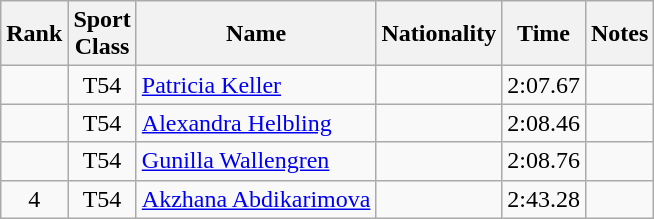<table class="wikitable sortable" style="text-align:center">
<tr>
<th>Rank</th>
<th>Sport<br>Class</th>
<th>Name</th>
<th>Nationality</th>
<th>Time</th>
<th>Notes</th>
</tr>
<tr>
<td></td>
<td>T54</td>
<td align=left><a href='#'>Patricia Keller</a></td>
<td align=left></td>
<td>2:07.67</td>
<td></td>
</tr>
<tr>
<td></td>
<td>T54</td>
<td align=left><a href='#'>Alexandra Helbling</a></td>
<td align=left></td>
<td>2:08.46</td>
<td></td>
</tr>
<tr>
<td></td>
<td>T54</td>
<td align=left><a href='#'>Gunilla Wallengren</a></td>
<td align=left></td>
<td>2:08.76</td>
<td></td>
</tr>
<tr>
<td>4</td>
<td>T54</td>
<td align=left><a href='#'>Akzhana Abdikarimova</a></td>
<td align=left></td>
<td>2:43.28</td>
<td></td>
</tr>
</table>
